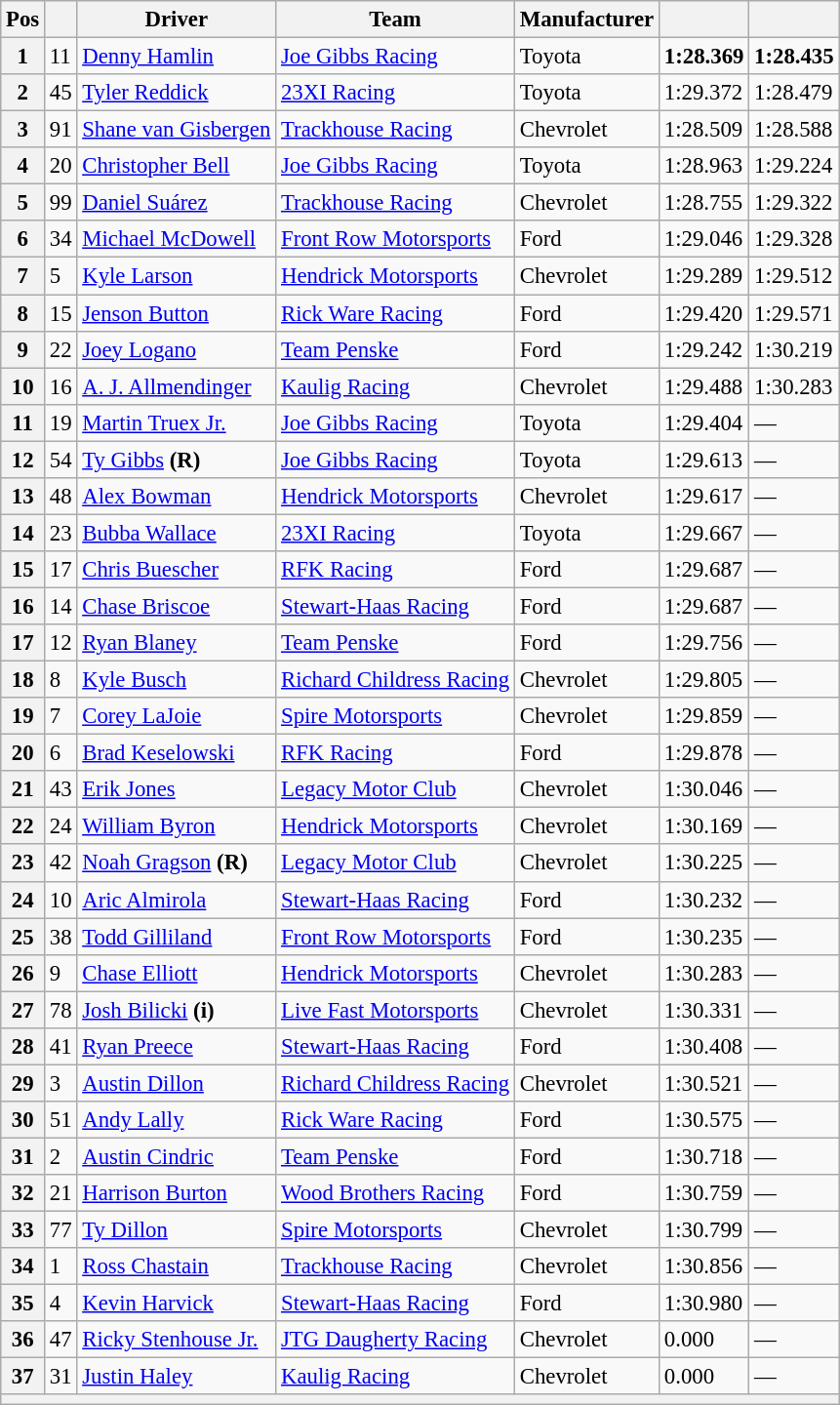<table class="wikitable" style="font-size:95%">
<tr>
<th>Pos</th>
<th></th>
<th>Driver</th>
<th>Team</th>
<th>Manufacturer</th>
<th></th>
<th></th>
</tr>
<tr>
<th>1</th>
<td>11</td>
<td><a href='#'>Denny Hamlin</a></td>
<td><a href='#'>Joe Gibbs Racing</a></td>
<td>Toyota</td>
<td><strong>1:28.369</strong></td>
<td><strong>1:28.435</strong></td>
</tr>
<tr>
<th>2</th>
<td>45</td>
<td><a href='#'>Tyler Reddick</a></td>
<td><a href='#'>23XI Racing</a></td>
<td>Toyota</td>
<td>1:29.372</td>
<td>1:28.479</td>
</tr>
<tr>
<th>3</th>
<td>91</td>
<td><a href='#'>Shane van Gisbergen</a></td>
<td><a href='#'>Trackhouse Racing</a></td>
<td>Chevrolet</td>
<td>1:28.509</td>
<td>1:28.588</td>
</tr>
<tr>
<th>4</th>
<td>20</td>
<td><a href='#'>Christopher Bell</a></td>
<td><a href='#'>Joe Gibbs Racing</a></td>
<td>Toyota</td>
<td>1:28.963</td>
<td>1:29.224</td>
</tr>
<tr>
<th>5</th>
<td>99</td>
<td><a href='#'>Daniel Suárez</a></td>
<td><a href='#'>Trackhouse Racing</a></td>
<td>Chevrolet</td>
<td>1:28.755</td>
<td>1:29.322</td>
</tr>
<tr>
<th>6</th>
<td>34</td>
<td><a href='#'>Michael McDowell</a></td>
<td><a href='#'>Front Row Motorsports</a></td>
<td>Ford</td>
<td>1:29.046</td>
<td>1:29.328</td>
</tr>
<tr>
<th>7</th>
<td>5</td>
<td><a href='#'>Kyle Larson</a></td>
<td><a href='#'>Hendrick Motorsports</a></td>
<td>Chevrolet</td>
<td>1:29.289</td>
<td>1:29.512</td>
</tr>
<tr>
<th>8</th>
<td>15</td>
<td><a href='#'>Jenson Button</a></td>
<td><a href='#'>Rick Ware Racing</a></td>
<td>Ford</td>
<td>1:29.420</td>
<td>1:29.571</td>
</tr>
<tr>
<th>9</th>
<td>22</td>
<td><a href='#'>Joey Logano</a></td>
<td><a href='#'>Team Penske</a></td>
<td>Ford</td>
<td>1:29.242</td>
<td>1:30.219</td>
</tr>
<tr>
<th>10</th>
<td>16</td>
<td><a href='#'>A. J. Allmendinger</a></td>
<td><a href='#'>Kaulig Racing</a></td>
<td>Chevrolet</td>
<td>1:29.488</td>
<td>1:30.283</td>
</tr>
<tr>
<th>11</th>
<td>19</td>
<td><a href='#'>Martin Truex Jr.</a></td>
<td><a href='#'>Joe Gibbs Racing</a></td>
<td>Toyota</td>
<td>1:29.404</td>
<td>—</td>
</tr>
<tr>
<th>12</th>
<td>54</td>
<td><a href='#'>Ty Gibbs</a> <strong>(R)</strong></td>
<td><a href='#'>Joe Gibbs Racing</a></td>
<td>Toyota</td>
<td>1:29.613</td>
<td>—</td>
</tr>
<tr>
<th>13</th>
<td>48</td>
<td><a href='#'>Alex Bowman</a></td>
<td><a href='#'>Hendrick Motorsports</a></td>
<td>Chevrolet</td>
<td>1:29.617</td>
<td>—</td>
</tr>
<tr>
<th>14</th>
<td>23</td>
<td><a href='#'>Bubba Wallace</a></td>
<td><a href='#'>23XI Racing</a></td>
<td>Toyota</td>
<td>1:29.667</td>
<td>—</td>
</tr>
<tr>
<th>15</th>
<td>17</td>
<td><a href='#'>Chris Buescher</a></td>
<td><a href='#'>RFK Racing</a></td>
<td>Ford</td>
<td>1:29.687</td>
<td>—</td>
</tr>
<tr>
<th>16</th>
<td>14</td>
<td><a href='#'>Chase Briscoe</a></td>
<td><a href='#'>Stewart-Haas Racing</a></td>
<td>Ford</td>
<td>1:29.687</td>
<td>—</td>
</tr>
<tr>
<th>17</th>
<td>12</td>
<td><a href='#'>Ryan Blaney</a></td>
<td><a href='#'>Team Penske</a></td>
<td>Ford</td>
<td>1:29.756</td>
<td>—</td>
</tr>
<tr>
<th>18</th>
<td>8</td>
<td><a href='#'>Kyle Busch</a></td>
<td><a href='#'>Richard Childress Racing</a></td>
<td>Chevrolet</td>
<td>1:29.805</td>
<td>—</td>
</tr>
<tr>
<th>19</th>
<td>7</td>
<td><a href='#'>Corey LaJoie</a></td>
<td><a href='#'>Spire Motorsports</a></td>
<td>Chevrolet</td>
<td>1:29.859</td>
<td>—</td>
</tr>
<tr>
<th>20</th>
<td>6</td>
<td><a href='#'>Brad Keselowski</a></td>
<td><a href='#'>RFK Racing</a></td>
<td>Ford</td>
<td>1:29.878</td>
<td>—</td>
</tr>
<tr>
<th>21</th>
<td>43</td>
<td><a href='#'>Erik Jones</a></td>
<td><a href='#'>Legacy Motor Club</a></td>
<td>Chevrolet</td>
<td>1:30.046</td>
<td>—</td>
</tr>
<tr>
<th>22</th>
<td>24</td>
<td><a href='#'>William Byron</a></td>
<td><a href='#'>Hendrick Motorsports</a></td>
<td>Chevrolet</td>
<td>1:30.169</td>
<td>—</td>
</tr>
<tr>
<th>23</th>
<td>42</td>
<td><a href='#'>Noah Gragson</a> <strong>(R)</strong></td>
<td><a href='#'>Legacy Motor Club</a></td>
<td>Chevrolet</td>
<td>1:30.225</td>
<td>—</td>
</tr>
<tr>
<th>24</th>
<td>10</td>
<td><a href='#'>Aric Almirola</a></td>
<td><a href='#'>Stewart-Haas Racing</a></td>
<td>Ford</td>
<td>1:30.232</td>
<td>—</td>
</tr>
<tr>
<th>25</th>
<td>38</td>
<td><a href='#'>Todd Gilliland</a></td>
<td><a href='#'>Front Row Motorsports</a></td>
<td>Ford</td>
<td>1:30.235</td>
<td>—</td>
</tr>
<tr>
<th>26</th>
<td>9</td>
<td><a href='#'>Chase Elliott</a></td>
<td><a href='#'>Hendrick Motorsports</a></td>
<td>Chevrolet</td>
<td>1:30.283</td>
<td>—</td>
</tr>
<tr>
<th>27</th>
<td>78</td>
<td><a href='#'>Josh Bilicki</a> <strong>(i)</strong></td>
<td><a href='#'>Live Fast Motorsports</a></td>
<td>Chevrolet</td>
<td>1:30.331</td>
<td>—</td>
</tr>
<tr>
<th>28</th>
<td>41</td>
<td><a href='#'>Ryan Preece</a></td>
<td><a href='#'>Stewart-Haas Racing</a></td>
<td>Ford</td>
<td>1:30.408</td>
<td>—</td>
</tr>
<tr>
<th>29</th>
<td>3</td>
<td><a href='#'>Austin Dillon</a></td>
<td><a href='#'>Richard Childress Racing</a></td>
<td>Chevrolet</td>
<td>1:30.521</td>
<td>—</td>
</tr>
<tr>
<th>30</th>
<td>51</td>
<td><a href='#'>Andy Lally</a></td>
<td><a href='#'>Rick Ware Racing</a></td>
<td>Ford</td>
<td>1:30.575</td>
<td>—</td>
</tr>
<tr>
<th>31</th>
<td>2</td>
<td><a href='#'>Austin Cindric</a></td>
<td><a href='#'>Team Penske</a></td>
<td>Ford</td>
<td>1:30.718</td>
<td>—</td>
</tr>
<tr>
<th>32</th>
<td>21</td>
<td><a href='#'>Harrison Burton</a></td>
<td><a href='#'>Wood Brothers Racing</a></td>
<td>Ford</td>
<td>1:30.759</td>
<td>—</td>
</tr>
<tr>
<th>33</th>
<td>77</td>
<td><a href='#'>Ty Dillon</a></td>
<td><a href='#'>Spire Motorsports</a></td>
<td>Chevrolet</td>
<td>1:30.799</td>
<td>—</td>
</tr>
<tr>
<th>34</th>
<td>1</td>
<td><a href='#'>Ross Chastain</a></td>
<td><a href='#'>Trackhouse Racing</a></td>
<td>Chevrolet</td>
<td>1:30.856</td>
<td>—</td>
</tr>
<tr>
<th>35</th>
<td>4</td>
<td><a href='#'>Kevin Harvick</a></td>
<td><a href='#'>Stewart-Haas Racing</a></td>
<td>Ford</td>
<td>1:30.980</td>
<td>—</td>
</tr>
<tr>
<th>36</th>
<td>47</td>
<td><a href='#'>Ricky Stenhouse Jr.</a></td>
<td><a href='#'>JTG Daugherty Racing</a></td>
<td>Chevrolet</td>
<td>0.000</td>
<td>—</td>
</tr>
<tr>
<th>37</th>
<td>31</td>
<td><a href='#'>Justin Haley</a></td>
<td><a href='#'>Kaulig Racing</a></td>
<td>Chevrolet</td>
<td>0.000</td>
<td>—</td>
</tr>
<tr>
<th colspan="7"></th>
</tr>
</table>
